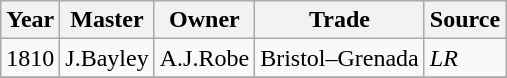<table class=" wikitable">
<tr>
<th>Year</th>
<th>Master</th>
<th>Owner</th>
<th>Trade</th>
<th>Source</th>
</tr>
<tr>
<td>1810</td>
<td>J.Bayley</td>
<td>A.J.Robe</td>
<td>Bristol–Grenada</td>
<td><em>LR</em></td>
</tr>
<tr>
</tr>
</table>
